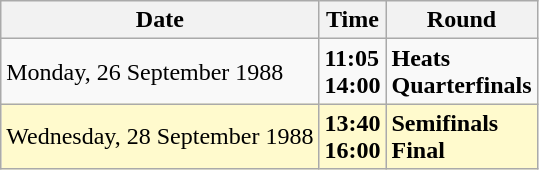<table class="wikitable">
<tr>
<th>Date</th>
<th>Time</th>
<th>Round</th>
</tr>
<tr>
<td>Monday, 26 September 1988</td>
<td><strong>11:05</strong><br><strong>14:00</strong></td>
<td><strong>Heats</strong><br><strong>Quarterfinals</strong></td>
</tr>
<tr style=background:lemonchiffon>
<td>Wednesday, 28 September 1988</td>
<td><strong>13:40</strong><br><strong>16:00</strong></td>
<td><strong>Semifinals</strong><br><strong>Final</strong></td>
</tr>
</table>
